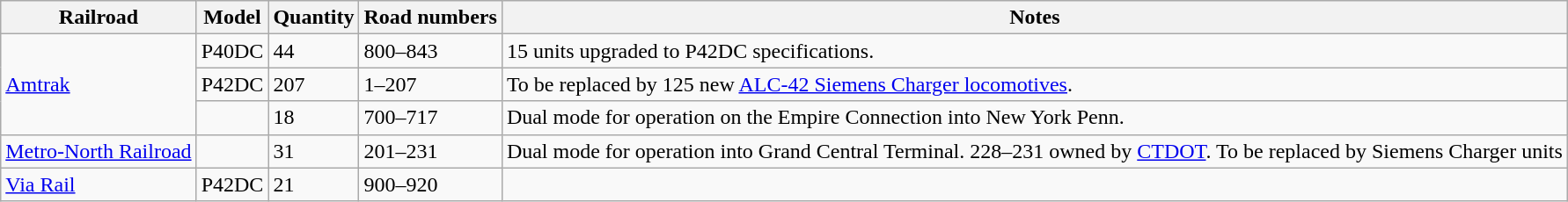<table class="wikitable">
<tr>
<th>Railroad</th>
<th>Model</th>
<th>Quantity</th>
<th>Road numbers</th>
<th>Notes</th>
</tr>
<tr>
<td rowspan="3"><a href='#'>Amtrak</a></td>
<td>P40DC</td>
<td>44</td>
<td>800–843</td>
<td>15 units upgraded to P42DC specifications.</td>
</tr>
<tr>
<td>P42DC</td>
<td>207</td>
<td>1–207</td>
<td>To be replaced by 125 new <a href='#'>ALC-42 Siemens Charger locomotives</a>.</td>
</tr>
<tr>
<td></td>
<td>18</td>
<td>700–717</td>
<td>Dual mode for operation on the Empire Connection into New York Penn.</td>
</tr>
<tr>
<td><a href='#'>Metro-North Railroad</a></td>
<td></td>
<td>31</td>
<td>201–231</td>
<td>Dual mode for operation into Grand Central Terminal. 228–231 owned by <a href='#'>CTDOT</a>. To be replaced by Siemens Charger units</td>
</tr>
<tr>
<td><a href='#'>Via Rail</a></td>
<td>P42DC</td>
<td>21</td>
<td>900–920</td>
<td></td>
</tr>
</table>
